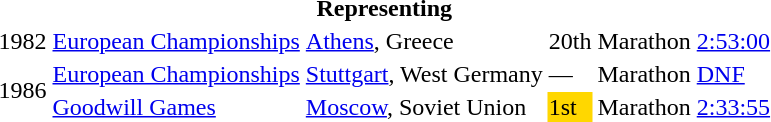<table>
<tr>
<th colspan="6">Representing </th>
</tr>
<tr>
<td>1982</td>
<td><a href='#'>European Championships</a></td>
<td><a href='#'>Athens</a>, Greece</td>
<td>20th</td>
<td>Marathon</td>
<td><a href='#'>2:53:00</a></td>
</tr>
<tr>
<td rowspan=2>1986</td>
<td><a href='#'>European Championships</a></td>
<td><a href='#'>Stuttgart</a>, West Germany</td>
<td>—</td>
<td>Marathon</td>
<td><a href='#'>DNF</a></td>
</tr>
<tr>
<td><a href='#'>Goodwill Games</a></td>
<td><a href='#'>Moscow</a>, Soviet Union</td>
<td bgcolor=gold>1st</td>
<td>Marathon</td>
<td><a href='#'>2:33:55</a></td>
</tr>
</table>
